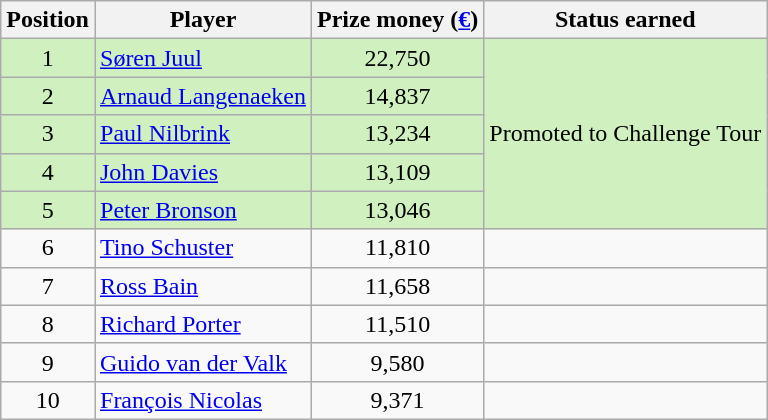<table class=wikitable>
<tr>
<th>Position</th>
<th>Player</th>
<th>Prize money (<a href='#'>€</a>)</th>
<th>Status earned</th>
</tr>
<tr style="background:#D0F0C0;">
<td align=center>1</td>
<td> <a href='#'>Søren Juul</a></td>
<td align=center>22,750</td>
<td rowspan=5>Promoted to Challenge Tour</td>
</tr>
<tr style="background:#D0F0C0;">
<td align=center>2</td>
<td> <a href='#'>Arnaud Langenaeken</a></td>
<td align=center>14,837</td>
</tr>
<tr style="background:#D0F0C0;">
<td align=center>3</td>
<td> <a href='#'>Paul Nilbrink</a></td>
<td align=center>13,234</td>
</tr>
<tr style="background:#D0F0C0;">
<td align=center>4</td>
<td> <a href='#'>John Davies</a></td>
<td align=center>13,109</td>
</tr>
<tr style="background:#D0F0C0;">
<td align=center>5</td>
<td> <a href='#'>Peter Bronson</a></td>
<td align=center>13,046</td>
</tr>
<tr>
<td align=center>6</td>
<td> <a href='#'>Tino Schuster</a></td>
<td align=center>11,810</td>
<td></td>
</tr>
<tr>
<td align=center>7</td>
<td> <a href='#'>Ross Bain</a></td>
<td align=center>11,658</td>
<td></td>
</tr>
<tr>
<td align=center>8</td>
<td> <a href='#'>Richard Porter</a></td>
<td align=center>11,510</td>
<td></td>
</tr>
<tr>
<td align=center>9</td>
<td> <a href='#'>Guido van der Valk</a></td>
<td align=center>9,580</td>
<td></td>
</tr>
<tr>
<td align=center>10</td>
<td> <a href='#'>François Nicolas</a></td>
<td align=center>9,371</td>
<td></td>
</tr>
</table>
